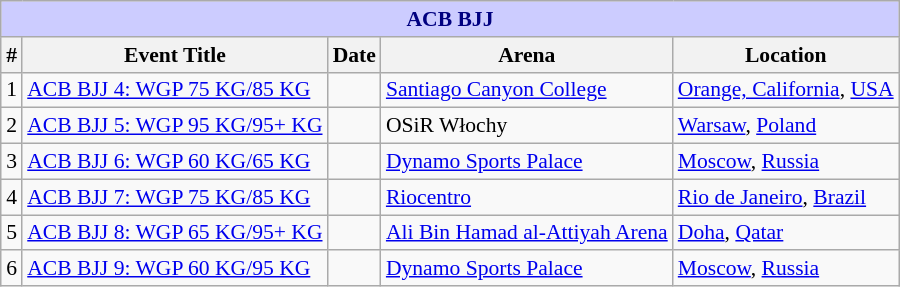<table class="wikitable succession-box" style="margin:1.0em auto; font-size:90%;">
<tr>
<th colspan="8" style="background-color: #ccf; color: #000080; text-align: center;"><strong>ACB BJJ</strong></th>
</tr>
<tr>
<th scope="col">#</th>
<th scope="col">Event Title</th>
<th scope="col">Date</th>
<th scope="col">Arena</th>
<th scope="col">Location</th>
</tr>
<tr>
<td align=center>1</td>
<td><a href='#'>ACB BJJ 4: WGP 75 KG/85 KG</a></td>
<td></td>
<td><a href='#'>Santiago Canyon College</a></td>
<td> <a href='#'>Orange, California</a>, <a href='#'>USA</a></td>
</tr>
<tr>
<td align=center>2</td>
<td><a href='#'>ACB BJJ 5: WGP 95 KG/95+ KG</a></td>
<td></td>
<td>OSiR Włochy</td>
<td> <a href='#'>Warsaw</a>, <a href='#'>Poland</a></td>
</tr>
<tr>
<td align=center>3</td>
<td><a href='#'>ACB BJJ 6: WGP 60 KG/65 KG</a></td>
<td></td>
<td><a href='#'>Dynamo Sports Palace</a></td>
<td> <a href='#'>Moscow</a>, <a href='#'>Russia</a></td>
</tr>
<tr>
<td align=center>4</td>
<td><a href='#'>ACB BJJ 7: WGP 75 KG/85 KG</a></td>
<td></td>
<td><a href='#'>Riocentro</a></td>
<td> <a href='#'>Rio de Janeiro</a>, <a href='#'>Brazil</a></td>
</tr>
<tr>
<td align=center>5</td>
<td><a href='#'>ACB BJJ 8: WGP 65 KG/95+ KG</a></td>
<td></td>
<td><a href='#'>Ali Bin Hamad al-Attiyah Arena</a></td>
<td> <a href='#'>Doha</a>, <a href='#'>Qatar</a></td>
</tr>
<tr>
<td align=center>6</td>
<td><a href='#'>ACB BJJ 9: WGP 60 KG/95 KG</a></td>
<td></td>
<td><a href='#'>Dynamo Sports Palace</a></td>
<td> <a href='#'>Moscow</a>, <a href='#'>Russia</a></td>
</tr>
</table>
